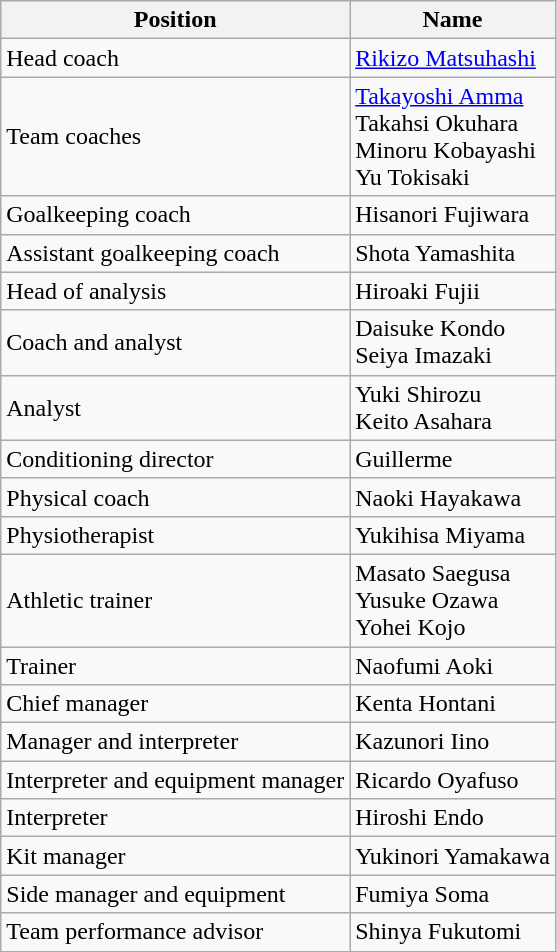<table class="wikitable">
<tr>
<th>Position</th>
<th>Name</th>
</tr>
<tr>
<td>Head coach</td>
<td> <a href='#'>Rikizo Matsuhashi</a></td>
</tr>
<tr>
<td>Team coaches</td>
<td> <a href='#'>Takayoshi Amma</a> <br>  Takahsi Okuhara <br> Minoru Kobayashi <br> Yu Tokisaki</td>
</tr>
<tr>
<td>Goalkeeping coach</td>
<td> Hisanori Fujiwara</td>
</tr>
<tr>
<td>Assistant goalkeeping coach</td>
<td> Shota Yamashita</td>
</tr>
<tr>
<td>Head of analysis</td>
<td> Hiroaki Fujii</td>
</tr>
<tr>
<td>Coach and analyst</td>
<td> Daisuke Kondo <br>  Seiya Imazaki</td>
</tr>
<tr>
<td>Analyst</td>
<td> Yuki Shirozu <br>  Keito Asahara</td>
</tr>
<tr>
<td>Conditioning director</td>
<td> Guillerme</td>
</tr>
<tr>
<td>Physical coach</td>
<td> Naoki Hayakawa</td>
</tr>
<tr>
<td>Physiotherapist</td>
<td> Yukihisa Miyama</td>
</tr>
<tr>
<td>Athletic trainer</td>
<td> Masato Saegusa <br> Yusuke Ozawa <br> Yohei Kojo</td>
</tr>
<tr>
<td>Trainer</td>
<td> Naofumi Aoki</td>
</tr>
<tr>
<td>Chief manager</td>
<td> Kenta Hontani</td>
</tr>
<tr>
<td>Manager and interpreter</td>
<td> Kazunori Iino</td>
</tr>
<tr>
<td>Interpreter and equipment manager</td>
<td> Ricardo Oyafuso</td>
</tr>
<tr>
<td>Interpreter</td>
<td> Hiroshi Endo</td>
</tr>
<tr>
<td>Kit manager</td>
<td> Yukinori Yamakawa</td>
</tr>
<tr>
<td>Side manager and equipment</td>
<td> Fumiya Soma</td>
</tr>
<tr>
<td>Team performance advisor</td>
<td> Shinya Fukutomi</td>
</tr>
</table>
